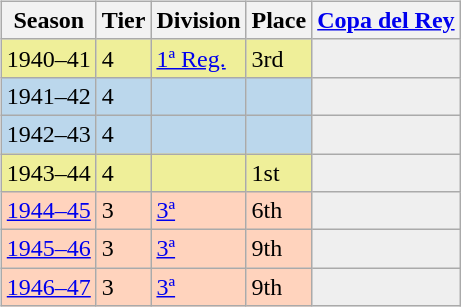<table>
<tr>
<td valign=top width=0%><br><table class="wikitable">
<tr style="background:#f0f6fa;">
<th>Season</th>
<th>Tier</th>
<th>Division</th>
<th>Place</th>
<th><a href='#'>Copa del Rey</a></th>
</tr>
<tr>
<td style="background:#EFEF99;">1940–41</td>
<td style="background:#EFEF99;">4</td>
<td style="background:#EFEF99;"><a href='#'>1ª Reg.</a></td>
<td style="background:#EFEF99;">3rd</td>
<th style="background:#efefef;"></th>
</tr>
<tr>
<td style="background:#BBD7EC;">1941–42</td>
<td style="background:#BBD7EC;">4</td>
<td style="background:#BBD7EC;"></td>
<td style="background:#BBD7EC;"></td>
<th style="background:#efefef;"></th>
</tr>
<tr>
<td style="background:#BBD7EC;">1942–43</td>
<td style="background:#BBD7EC;">4</td>
<td style="background:#BBD7EC;"></td>
<td style="background:#BBD7EC;"></td>
<th style="background:#efefef;"></th>
</tr>
<tr>
<td style="background:#EFEF99;">1943–44</td>
<td style="background:#EFEF99;">4</td>
<td style="background:#EFEF99;"></td>
<td style="background:#EFEF99;">1st</td>
<th style="background:#efefef;"></th>
</tr>
<tr>
<td style="background:#FFD3BD;"><a href='#'>1944–45</a></td>
<td style="background:#FFD3BD;">3</td>
<td style="background:#FFD3BD;"><a href='#'>3ª</a></td>
<td style="background:#FFD3BD;">6th</td>
<th style="background:#efefef;"></th>
</tr>
<tr>
<td style="background:#FFD3BD;"><a href='#'>1945–46</a></td>
<td style="background:#FFD3BD;">3</td>
<td style="background:#FFD3BD;"><a href='#'>3ª</a></td>
<td style="background:#FFD3BD;">9th</td>
<th style="background:#efefef;"></th>
</tr>
<tr>
<td style="background:#FFD3BD;"><a href='#'>1946–47</a></td>
<td style="background:#FFD3BD;">3</td>
<td style="background:#FFD3BD;"><a href='#'>3ª</a></td>
<td style="background:#FFD3BD;">9th</td>
<th style="background:#efefef;"></th>
</tr>
</table>
</td>
</tr>
</table>
